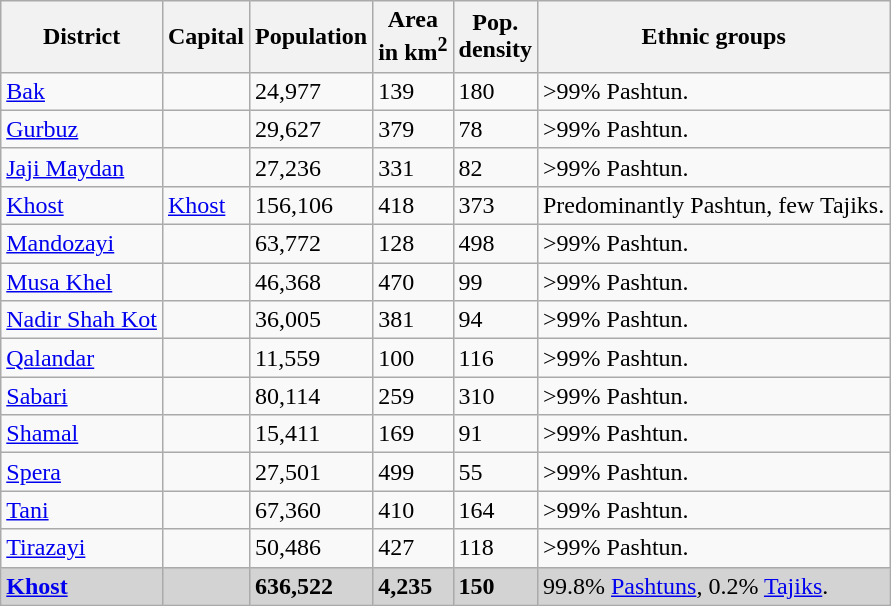<table class="wikitable sortable">
<tr>
<th>District</th>
<th>Capital</th>
<th>Population</th>
<th>Area<br>in km<sup>2</sup></th>
<th>Pop.<br>density</th>
<th>Ethnic groups</th>
</tr>
<tr>
<td><a href='#'>Bak</a></td>
<td></td>
<td>24,977</td>
<td>139</td>
<td>180</td>
<td>>99% Pashtun.</td>
</tr>
<tr>
<td><a href='#'>Gurbuz</a></td>
<td></td>
<td>29,627</td>
<td>379</td>
<td>78</td>
<td>>99% Pashtun.</td>
</tr>
<tr>
<td><a href='#'>Jaji Maydan</a></td>
<td></td>
<td>27,236</td>
<td>331</td>
<td>82</td>
<td>>99% Pashtun.</td>
</tr>
<tr>
<td><a href='#'>Khost</a></td>
<td><a href='#'>Khost</a></td>
<td>156,106</td>
<td>418</td>
<td>373</td>
<td>Predominantly Pashtun, few Tajiks.</td>
</tr>
<tr>
<td><a href='#'>Mandozayi</a></td>
<td></td>
<td>63,772</td>
<td>128</td>
<td>498</td>
<td>>99% Pashtun.</td>
</tr>
<tr>
<td><a href='#'>Musa Khel</a></td>
<td></td>
<td>46,368</td>
<td>470</td>
<td>99</td>
<td>>99% Pashtun.</td>
</tr>
<tr>
<td><a href='#'>Nadir Shah Kot</a></td>
<td></td>
<td>36,005</td>
<td>381</td>
<td>94</td>
<td>>99% Pashtun.</td>
</tr>
<tr>
<td><a href='#'>Qalandar</a></td>
<td></td>
<td>11,559</td>
<td>100</td>
<td>116</td>
<td>>99% Pashtun.</td>
</tr>
<tr>
<td><a href='#'>Sabari</a></td>
<td></td>
<td>80,114</td>
<td>259</td>
<td>310</td>
<td>>99% Pashtun.</td>
</tr>
<tr>
<td><a href='#'>Shamal</a></td>
<td></td>
<td>15,411</td>
<td>169</td>
<td>91</td>
<td>>99% Pashtun.</td>
</tr>
<tr>
<td><a href='#'>Spera</a></td>
<td></td>
<td>27,501</td>
<td>499</td>
<td>55</td>
<td>>99% Pashtun.</td>
</tr>
<tr>
<td><a href='#'>Tani</a></td>
<td></td>
<td>67,360</td>
<td>410</td>
<td>164</td>
<td>>99% Pashtun.</td>
</tr>
<tr>
<td><a href='#'>Tirazayi</a></td>
<td></td>
<td>50,486</td>
<td>427</td>
<td>118</td>
<td>>99% Pashtun.</td>
</tr>
<tr bgcolor="#d3d3d3">
<td><strong><a href='#'>Khost</a></strong></td>
<td></td>
<td><strong>636,522</strong></td>
<td><strong>4,235</strong></td>
<td><strong>150</strong></td>
<td>99.8% <a href='#'>Pashtuns</a>, 0.2% <a href='#'>Tajiks</a>.</td>
</tr>
</table>
